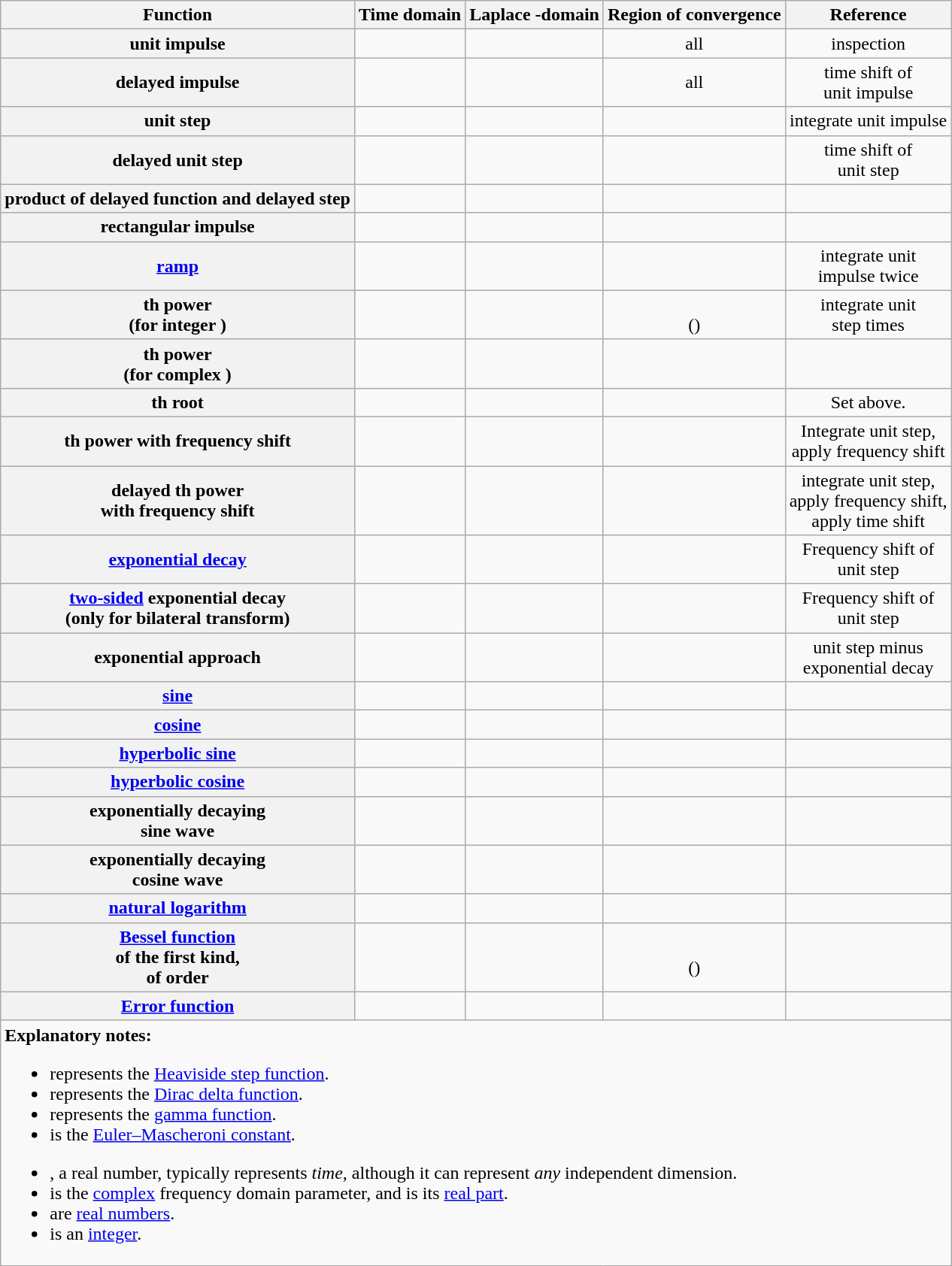<table class="wikitable" style="text-align: center;">
<tr>
<th scope="col">Function</th>
<th scope="col">Time domain <br></th>
<th scope="col">Laplace -domain <br></th>
<th scope="col">Region of convergence</th>
<th scope="col">Reference</th>
</tr>
<tr>
<th scope="row">unit impulse</th>
<td></td>
<td></td>
<td>all </td>
<td>inspection</td>
</tr>
<tr>
<th scope="row">delayed impulse</th>
<td></td>
<td></td>
<td>all </td>
<td>time shift of<br>unit impulse</td>
</tr>
<tr>
<th scope="row">unit step</th>
<td></td>
<td></td>
<td></td>
<td>integrate unit impulse</td>
</tr>
<tr>
<th scope="row">delayed unit step</th>
<td></td>
<td></td>
<td></td>
<td>time shift of<br>unit step</td>
</tr>
<tr>
<th scope="row">product of delayed function and delayed step</th>
<td></td>
<td></td>
<td></td>
<td></td>
</tr>
<tr>
<th>rectangular impulse</th>
<td></td>
<td></td>
<td></td>
<td></td>
</tr>
<tr>
<th scope="row"><a href='#'>ramp</a></th>
<td></td>
<td></td>
<td></td>
<td>integrate unit<br>impulse twice</td>
</tr>
<tr>
<th scope="row">th power <br> (for integer )</th>
<td></td>
<td></td>
<td> <br> ()</td>
<td>integrate unit<br>step  times</td>
</tr>
<tr>
<th scope="row">th power <br> (for complex )</th>
<td></td>
<td></td>
<td>  <br></td>
<td></td>
</tr>
<tr>
<th scope="row">th root</th>
<td></td>
<td></td>
<td></td>
<td>Set  above.</td>
</tr>
<tr>
<th scope="row">th power with frequency shift</th>
<td></td>
<td></td>
<td></td>
<td>Integrate unit step,<br>apply frequency shift</td>
</tr>
<tr>
<th scope="row">delayed th power <br> with frequency shift</th>
<td></td>
<td></td>
<td></td>
<td>integrate unit step,<br>apply frequency shift,<br>apply time shift</td>
</tr>
<tr>
<th scope="row"><a href='#'>exponential decay</a></th>
<td></td>
<td></td>
<td></td>
<td>Frequency shift of<br>unit step</td>
</tr>
<tr>
<th scope="row"><a href='#'>two-sided</a> exponential decay <br>(only for bilateral transform)</th>
<td></td>
<td></td>
<td></td>
<td>Frequency shift of<br>unit step</td>
</tr>
<tr>
<th scope="row">exponential approach</th>
<td></td>
<td></td>
<td></td>
<td>unit step minus<br>exponential decay</td>
</tr>
<tr>
<th scope="row"><a href='#'>sine</a></th>
<td></td>
<td></td>
<td></td>
<td></td>
</tr>
<tr>
<th scope="row"><a href='#'>cosine</a></th>
<td></td>
<td></td>
<td></td>
<td></td>
</tr>
<tr>
<th scope="row"><a href='#'>hyperbolic sine</a></th>
<td></td>
<td></td>
<td></td>
<td></td>
</tr>
<tr>
<th scope="row"><a href='#'>hyperbolic cosine</a></th>
<td></td>
<td></td>
<td></td>
<td></td>
</tr>
<tr>
<th scope="row">exponentially decaying <br> sine wave</th>
<td></td>
<td></td>
<td></td>
<td></td>
</tr>
<tr>
<th scope="row">exponentially decaying <br> cosine wave</th>
<td></td>
<td></td>
<td></td>
<td></td>
</tr>
<tr>
<th scope="row"><a href='#'>natural logarithm</a></th>
<td></td>
<td></td>
<td></td>
<td></td>
</tr>
<tr>
<th scope="row"><a href='#'>Bessel function</a> <br> of the first kind, <br> of order </th>
<td></td>
<td></td>
<td> <br> ()</td>
<td></td>
</tr>
<tr>
<th scope="row"><a href='#'>Error function</a></th>
<td></td>
<td></td>
<td></td>
<td></td>
</tr>
<tr>
<td colspan=5 style="text-align: left;"><strong>Explanatory notes:</strong><br>
<ul><li> represents the <a href='#'>Heaviside step function</a>.</li><li>  represents the <a href='#'>Dirac delta function</a>.</li><li> represents the <a href='#'>gamma function</a>.</li><li> is the <a href='#'>Euler&ndash;Mascheroni constant</a>.</li></ul><ul><li>, a real number, typically represents <em>time</em>, although it can represent <em>any</em> independent dimension.</li><li> is the <a href='#'>complex</a> frequency domain parameter, and   is its <a href='#'>real part</a>.</li><li> are <a href='#'>real numbers</a>.</li><li> is an <a href='#'>integer</a>.</li></ul></td>
</tr>
</table>
